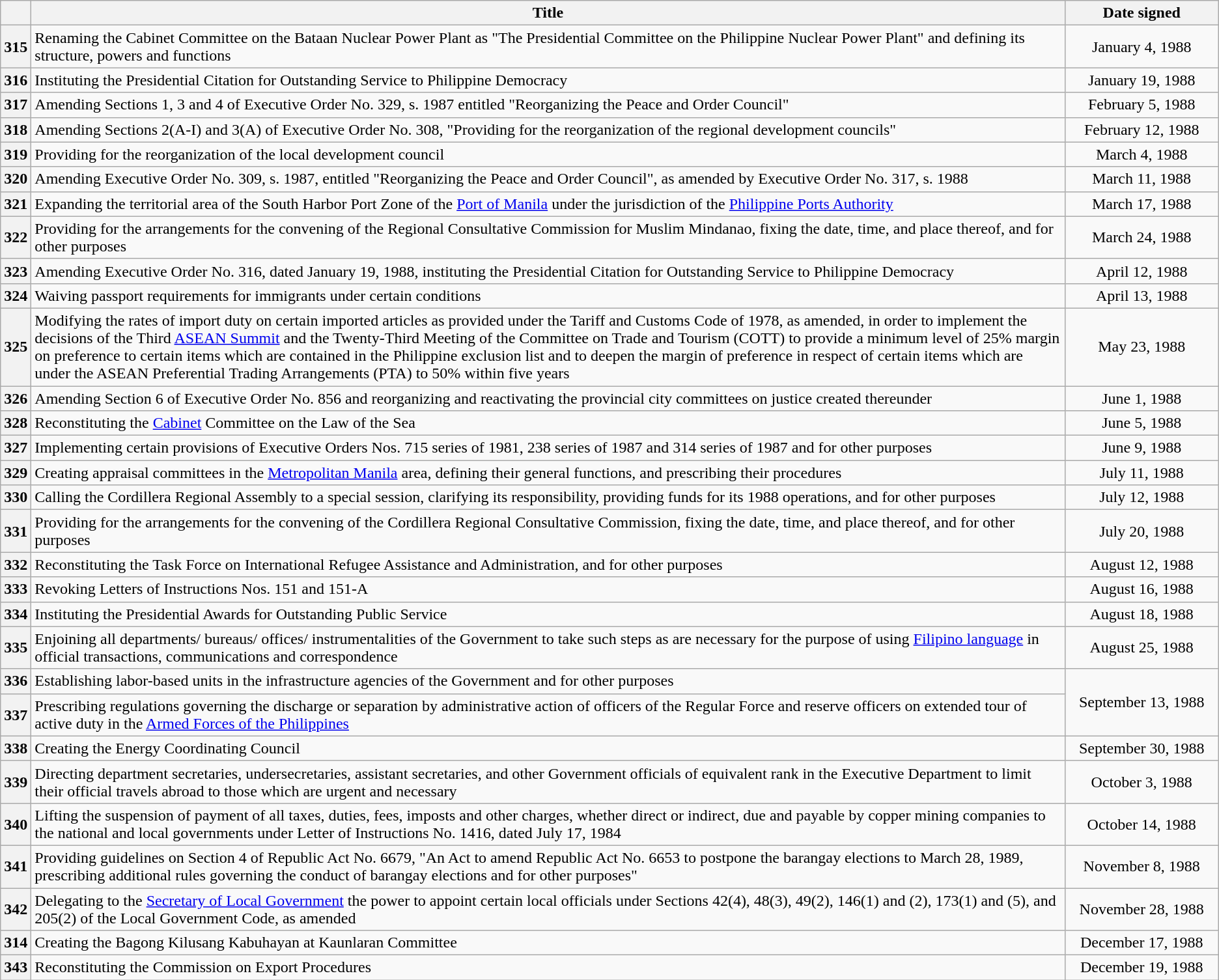<table class="wikitable sortable" style="text-align:center;">
<tr>
<th scope="col"></th>
<th scope="col">Title</th>
<th scope="col" width="150px">Date signed</th>
</tr>
<tr>
<th scope="row">315</th>
<td style="text-align:left;">Renaming the Cabinet Committee on the Bataan Nuclear Power Plant as "The Presidential Committee on the Philippine Nuclear Power Plant" and defining its structure, powers and functions</td>
<td>January 4, 1988</td>
</tr>
<tr>
<th scope="row">316</th>
<td style="text-align:left;">Instituting the Presidential Citation for Outstanding Service to Philippine Democracy</td>
<td>January 19, 1988</td>
</tr>
<tr>
<th scope="row">317</th>
<td style="text-align:left;">Amending Sections 1, 3 and 4 of Executive Order No. 329, s. 1987 entitled "Reorganizing the Peace and Order Council"</td>
<td>February 5, 1988</td>
</tr>
<tr>
<th scope="row">318</th>
<td style="text-align:left;">Amending Sections 2(A-I) and 3(A) of Executive Order No. 308, "Providing for the reorganization of the regional development councils"</td>
<td>February 12, 1988</td>
</tr>
<tr>
<th scope="row">319</th>
<td style="text-align:left;">Providing for the reorganization of the local development council</td>
<td>March 4, 1988</td>
</tr>
<tr>
<th scope="row">320</th>
<td style="text-align:left;">Amending Executive Order No. 309, s. 1987, entitled "Reorganizing the Peace and Order Council", as amended by Executive Order No. 317, s. 1988</td>
<td>March 11, 1988</td>
</tr>
<tr>
<th scope="row">321</th>
<td style="text-align:left;">Expanding the territorial area of the South Harbor Port Zone of the <a href='#'>Port of Manila</a> under the jurisdiction of the <a href='#'>Philippine Ports Authority</a></td>
<td>March 17, 1988</td>
</tr>
<tr>
<th scope="row">322</th>
<td style="text-align:left;">Providing for the arrangements for the convening of the Regional Consultative Commission for Muslim Mindanao, fixing the date, time, and place thereof, and for other purposes</td>
<td>March 24, 1988</td>
</tr>
<tr>
<th scope="row">323</th>
<td style="text-align:left;">Amending Executive Order No. 316, dated January 19, 1988, instituting the Presidential Citation for Outstanding Service to Philippine Democracy</td>
<td>April 12, 1988</td>
</tr>
<tr>
<th scope="row">324</th>
<td style="text-align:left;">Waiving passport requirements for immigrants under certain conditions</td>
<td>April 13, 1988</td>
</tr>
<tr>
<th scope="row">325</th>
<td style="text-align:left;">Modifying the rates of import duty on certain imported articles as provided under the Tariff and Customs Code of 1978, as amended, in order to implement the decisions of the Third <a href='#'>ASEAN Summit</a> and the Twenty-Third Meeting of the Committee on Trade and Tourism (COTT) to provide a minimum level of 25% margin on preference to certain items which are contained in the Philippine exclusion list and to deepen the margin of preference in respect of certain items which are under the ASEAN Preferential Trading Arrangements (PTA) to 50% within five years</td>
<td>May 23, 1988</td>
</tr>
<tr>
<th scope="row">326</th>
<td style="text-align:left;">Amending Section 6 of Executive Order No. 856 and reorganizing and reactivating the provincial city committees on justice created thereunder</td>
<td>June 1, 1988</td>
</tr>
<tr>
<th scope="row">328</th>
<td style="text-align:left;">Reconstituting the <a href='#'>Cabinet</a> Committee on the Law of the Sea</td>
<td>June 5, 1988</td>
</tr>
<tr>
<th scope="row">327</th>
<td style="text-align:left;">Implementing certain provisions of Executive Orders Nos. 715 series of 1981, 238 series of 1987 and 314 series of 1987 and for other purposes</td>
<td>June 9, 1988</td>
</tr>
<tr>
<th scope="row">329</th>
<td style="text-align:left;">Creating appraisal committees in the <a href='#'>Metropolitan Manila</a> area, defining their general functions, and prescribing their procedures</td>
<td>July 11, 1988</td>
</tr>
<tr>
<th scope="row">330</th>
<td style="text-align:left;">Calling the Cordillera Regional Assembly to a special session, clarifying its responsibility, providing funds for its 1988 operations, and for other purposes</td>
<td>July 12, 1988</td>
</tr>
<tr>
<th scope="row">331</th>
<td style="text-align:left;">Providing for the arrangements for the convening of the Cordillera Regional Consultative Commission, fixing the date, time, and place thereof, and for other purposes</td>
<td>July 20, 1988</td>
</tr>
<tr>
<th scope="row">332</th>
<td style="text-align:left;">Reconstituting the Task Force on International Refugee Assistance and Administration, and for other purposes</td>
<td>August 12, 1988</td>
</tr>
<tr>
<th scope="row">333</th>
<td style="text-align:left;">Revoking Letters of Instructions Nos. 151 and 151-A</td>
<td>August 16, 1988</td>
</tr>
<tr>
<th scope="row">334</th>
<td style="text-align:left;">Instituting the Presidential Awards for Outstanding Public Service</td>
<td>August 18, 1988</td>
</tr>
<tr>
<th scope="row">335</th>
<td style="text-align:left;">Enjoining all departments/ bureaus/ offices/ instrumentalities of the Government to take such steps as are necessary for the purpose of using <a href='#'>Filipino language</a> in official transactions, communications and correspondence</td>
<td>August 25, 1988</td>
</tr>
<tr>
<th scope="row">336</th>
<td style="text-align:left;">Establishing labor-based units in the infrastructure agencies of the Government and for other purposes</td>
<td rowspan="2">September 13, 1988</td>
</tr>
<tr>
<th scope="row">337</th>
<td style="text-align:left;">Prescribing regulations governing the discharge or separation by administrative action of officers of the Regular Force and reserve officers on extended tour of active duty in the <a href='#'>Armed Forces of the Philippines</a></td>
</tr>
<tr>
<th scope="row">338</th>
<td style="text-align:left;">Creating the Energy Coordinating Council</td>
<td>September 30, 1988</td>
</tr>
<tr>
<th scope="row">339</th>
<td style="text-align:left;">Directing department secretaries, undersecretaries, assistant secretaries, and other Government officials of equivalent rank in the Executive Department to limit their official travels abroad to those which are urgent and necessary</td>
<td>October 3, 1988</td>
</tr>
<tr>
<th scope="row">340</th>
<td style="text-align:left;">Lifting the suspension of payment of all taxes, duties, fees, imposts and other charges, whether direct or indirect, due and payable by copper mining companies to the national and local governments under Letter of Instructions No. 1416, dated July 17, 1984</td>
<td>October 14, 1988</td>
</tr>
<tr>
<th scope="row">341</th>
<td style="text-align:left;">Providing guidelines on Section 4 of Republic Act No. 6679, "An Act to amend Republic Act No. 6653 to postpone the barangay elections to March 28, 1989, prescribing additional rules governing the conduct of barangay elections and for other purposes"</td>
<td>November 8, 1988</td>
</tr>
<tr>
<th scope="row">342</th>
<td style="text-align:left;">Delegating to the <a href='#'>Secretary of Local Government</a> the power to appoint certain local officials under Sections 42(4), 48(3), 49(2), 146(1) and (2), 173(1) and (5), and 205(2) of the Local Government Code, as amended</td>
<td>November 28, 1988</td>
</tr>
<tr>
<th scope="row">314</th>
<td style="text-align:left;">Creating the Bagong Kilusang Kabuhayan at Kaunlaran Committee</td>
<td>December 17, 1988</td>
</tr>
<tr>
<th scope="row">343</th>
<td style="text-align:left;">Reconstituting the Commission on Export Procedures</td>
<td>December 19, 1988</td>
</tr>
</table>
